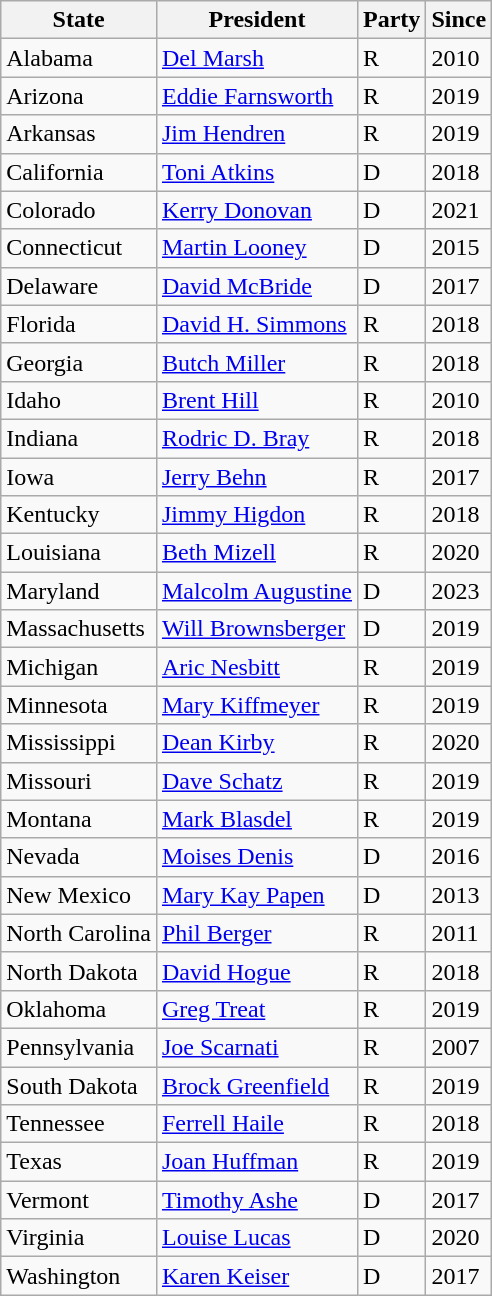<table class="wikitable sortable">
<tr>
<th>State</th>
<th>President</th>
<th>Party</th>
<th>Since</th>
</tr>
<tr>
<td>Alabama</td>
<td><a href='#'>Del Marsh</a></td>
<td>R</td>
<td>2010</td>
</tr>
<tr>
<td>Arizona</td>
<td><a href='#'>Eddie Farnsworth</a></td>
<td>R</td>
<td>2019</td>
</tr>
<tr>
<td>Arkansas</td>
<td><a href='#'>Jim Hendren</a></td>
<td>R</td>
<td>2019</td>
</tr>
<tr>
<td>California</td>
<td><a href='#'>Toni Atkins</a></td>
<td>D</td>
<td>2018</td>
</tr>
<tr>
<td>Colorado</td>
<td><a href='#'>Kerry Donovan</a></td>
<td>D</td>
<td>2021</td>
</tr>
<tr>
<td>Connecticut</td>
<td><a href='#'>Martin Looney</a></td>
<td>D</td>
<td>2015</td>
</tr>
<tr>
<td>Delaware</td>
<td><a href='#'>David McBride</a></td>
<td>D</td>
<td>2017</td>
</tr>
<tr>
<td>Florida</td>
<td><a href='#'>David H. Simmons</a></td>
<td>R</td>
<td>2018</td>
</tr>
<tr>
<td>Georgia</td>
<td><a href='#'>Butch Miller</a></td>
<td>R</td>
<td>2018</td>
</tr>
<tr>
<td>Idaho</td>
<td><a href='#'>Brent Hill</a></td>
<td>R</td>
<td>2010</td>
</tr>
<tr>
<td>Indiana</td>
<td><a href='#'>Rodric D. Bray</a></td>
<td>R</td>
<td>2018</td>
</tr>
<tr>
<td>Iowa</td>
<td><a href='#'>Jerry Behn</a></td>
<td>R</td>
<td>2017</td>
</tr>
<tr>
<td>Kentucky</td>
<td><a href='#'>Jimmy Higdon</a></td>
<td>R</td>
<td>2018</td>
</tr>
<tr>
<td>Louisiana</td>
<td><a href='#'>Beth Mizell</a></td>
<td>R</td>
<td>2020</td>
</tr>
<tr>
<td>Maryland</td>
<td><a href='#'>Malcolm Augustine</a></td>
<td>D</td>
<td>2023</td>
</tr>
<tr>
<td>Massachusetts</td>
<td><a href='#'>Will Brownsberger</a></td>
<td>D</td>
<td>2019</td>
</tr>
<tr>
<td>Michigan</td>
<td><a href='#'>Aric Nesbitt</a></td>
<td>R</td>
<td>2019</td>
</tr>
<tr>
<td>Minnesota</td>
<td><a href='#'>Mary Kiffmeyer</a></td>
<td>R</td>
<td>2019</td>
</tr>
<tr>
<td>Mississippi</td>
<td><a href='#'>Dean Kirby</a></td>
<td>R</td>
<td>2020</td>
</tr>
<tr>
<td>Missouri</td>
<td><a href='#'>Dave Schatz</a></td>
<td>R</td>
<td>2019</td>
</tr>
<tr>
<td>Montana</td>
<td><a href='#'>Mark Blasdel</a></td>
<td>R</td>
<td>2019</td>
</tr>
<tr>
<td>Nevada</td>
<td><a href='#'>Moises Denis</a></td>
<td>D</td>
<td>2016</td>
</tr>
<tr>
<td>New Mexico</td>
<td><a href='#'>Mary Kay Papen</a></td>
<td>D</td>
<td>2013</td>
</tr>
<tr>
<td>North Carolina</td>
<td><a href='#'>Phil Berger</a></td>
<td>R</td>
<td>2011</td>
</tr>
<tr>
<td>North Dakota</td>
<td><a href='#'>David Hogue</a></td>
<td>R</td>
<td>2018</td>
</tr>
<tr>
<td>Oklahoma</td>
<td><a href='#'>Greg Treat</a></td>
<td>R</td>
<td>2019</td>
</tr>
<tr>
<td>Pennsylvania</td>
<td><a href='#'>Joe Scarnati</a></td>
<td>R</td>
<td>2007</td>
</tr>
<tr>
<td>South Dakota</td>
<td><a href='#'>Brock Greenfield</a></td>
<td>R</td>
<td>2019</td>
</tr>
<tr>
<td>Tennessee</td>
<td><a href='#'>Ferrell Haile</a></td>
<td>R</td>
<td>2018</td>
</tr>
<tr>
<td>Texas</td>
<td><a href='#'>Joan Huffman</a></td>
<td>R</td>
<td>2019</td>
</tr>
<tr>
<td>Vermont</td>
<td><a href='#'>Timothy Ashe</a></td>
<td>D</td>
<td>2017</td>
</tr>
<tr>
<td>Virginia</td>
<td><a href='#'>Louise Lucas</a></td>
<td>D</td>
<td>2020</td>
</tr>
<tr>
<td>Washington</td>
<td><a href='#'>Karen Keiser</a></td>
<td>D</td>
<td>2017</td>
</tr>
</table>
